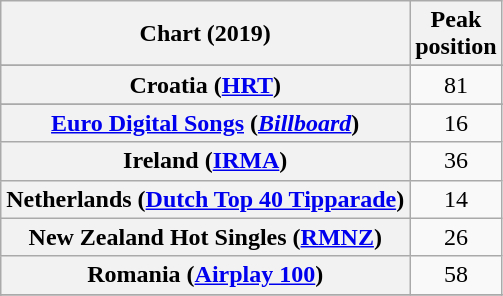<table class="wikitable sortable plainrowheaders" style="text-align:center">
<tr>
<th scope="col">Chart (2019)</th>
<th scope="col">Peak<br> position</th>
</tr>
<tr>
</tr>
<tr>
</tr>
<tr>
<th scope="row">Croatia (<a href='#'>HRT</a>)</th>
<td>81</td>
</tr>
<tr>
</tr>
<tr>
<th scope="row"><a href='#'>Euro Digital Songs</a> (<em><a href='#'>Billboard</a></em>)</th>
<td>16</td>
</tr>
<tr>
<th scope="row">Ireland (<a href='#'>IRMA</a>)</th>
<td>36</td>
</tr>
<tr>
<th scope="row">Netherlands (<a href='#'>Dutch Top 40 Tipparade</a>)</th>
<td>14</td>
</tr>
<tr>
<th scope="row">New Zealand Hot Singles (<a href='#'>RMNZ</a>)</th>
<td>26</td>
</tr>
<tr>
<th scope="row">Romania (<a href='#'>Airplay 100</a>)</th>
<td>58</td>
</tr>
<tr>
</tr>
<tr>
</tr>
</table>
